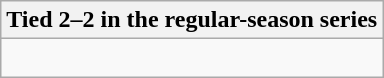<table class="wikitable collapsible collapsed">
<tr>
<th>Tied 2–2 in the regular-season series</th>
</tr>
<tr>
<td><br>


</td>
</tr>
</table>
